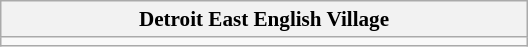<table class="wikitable collapsible collapsed" style="min-width:25em; font-size:88%;">
<tr>
<th colspan="2">Detroit East English Village</th>
</tr>
<tr>
<td></td>
</tr>
</table>
